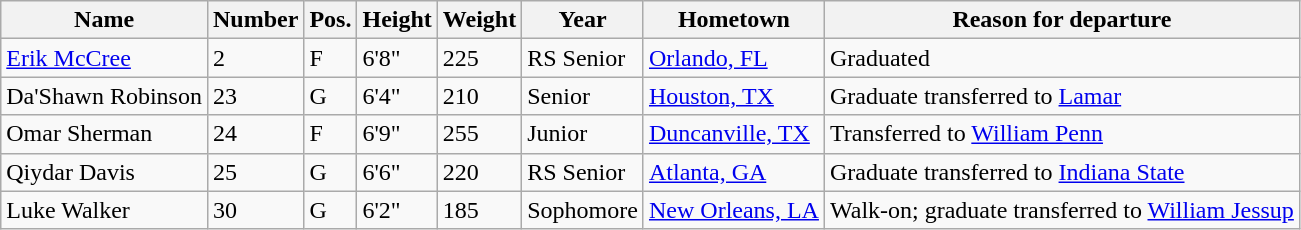<table class="wikitable sortable" border="1">
<tr>
<th>Name</th>
<th>Number</th>
<th>Pos.</th>
<th>Height</th>
<th>Weight</th>
<th>Year</th>
<th>Hometown</th>
<th class="unsortable">Reason for departure</th>
</tr>
<tr>
<td><a href='#'>Erik McCree</a></td>
<td>2</td>
<td>F</td>
<td>6'8"</td>
<td>225</td>
<td>RS Senior</td>
<td><a href='#'>Orlando, FL</a></td>
<td>Graduated</td>
</tr>
<tr>
<td>Da'Shawn Robinson</td>
<td>23</td>
<td>G</td>
<td>6'4"</td>
<td>210</td>
<td>Senior</td>
<td><a href='#'>Houston, TX</a></td>
<td>Graduate transferred to <a href='#'>Lamar</a></td>
</tr>
<tr>
<td>Omar Sherman</td>
<td>24</td>
<td>F</td>
<td>6'9"</td>
<td>255</td>
<td>Junior</td>
<td><a href='#'>Duncanville, TX</a></td>
<td>Transferred to <a href='#'>William Penn</a></td>
</tr>
<tr>
<td>Qiydar Davis</td>
<td>25</td>
<td>G</td>
<td>6'6"</td>
<td>220</td>
<td>RS Senior</td>
<td><a href='#'>Atlanta, GA</a></td>
<td>Graduate transferred to <a href='#'>Indiana State</a></td>
</tr>
<tr>
<td>Luke Walker</td>
<td>30</td>
<td>G</td>
<td>6'2"</td>
<td>185</td>
<td>Sophomore</td>
<td><a href='#'>New Orleans, LA</a></td>
<td>Walk-on; graduate transferred to <a href='#'>William Jessup</a></td>
</tr>
</table>
